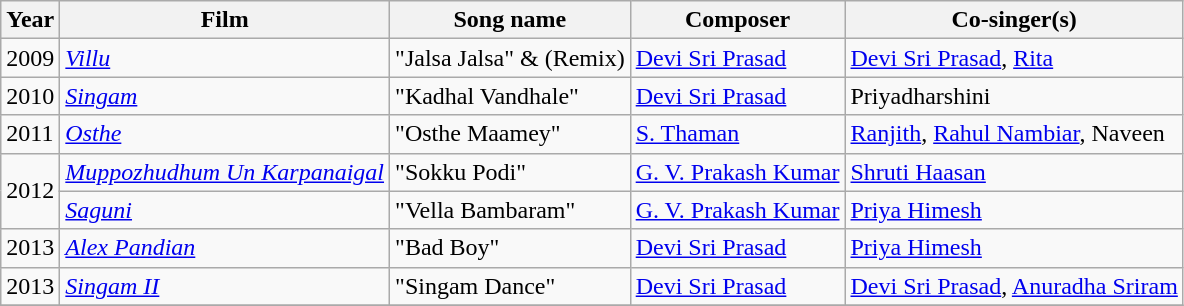<table class="wikitable sortable">
<tr>
<th>Year</th>
<th>Film</th>
<th>Song name</th>
<th>Composer</th>
<th>Co-singer(s)</th>
</tr>
<tr>
<td>2009</td>
<td><em><a href='#'>Villu</a></em></td>
<td>"Jalsa Jalsa" & (Remix)</td>
<td><a href='#'>Devi Sri Prasad</a></td>
<td><a href='#'>Devi Sri Prasad</a>, <a href='#'>Rita</a></td>
</tr>
<tr>
<td>2010</td>
<td><em><a href='#'>Singam</a></em></td>
<td>"Kadhal Vandhale"</td>
<td><a href='#'>Devi Sri Prasad</a></td>
<td>Priyadharshini</td>
</tr>
<tr>
<td>2011</td>
<td><em><a href='#'>Osthe</a></em></td>
<td>"Osthe Maamey"</td>
<td><a href='#'>S. Thaman</a></td>
<td><a href='#'>Ranjith</a>, <a href='#'>Rahul Nambiar</a>, Naveen</td>
</tr>
<tr>
<td rowspan="2">2012</td>
<td><em><a href='#'>Muppozhudhum Un Karpanaigal</a></em></td>
<td>"Sokku Podi"</td>
<td><a href='#'>G. V. Prakash Kumar</a></td>
<td><a href='#'>Shruti Haasan</a></td>
</tr>
<tr>
<td><em><a href='#'>Saguni</a></em></td>
<td>"Vella Bambaram"</td>
<td><a href='#'>G. V. Prakash Kumar</a></td>
<td><a href='#'>Priya Himesh</a></td>
</tr>
<tr>
<td>2013</td>
<td><em><a href='#'>Alex Pandian</a></em></td>
<td>"Bad Boy"</td>
<td><a href='#'>Devi Sri Prasad</a></td>
<td><a href='#'>Priya Himesh</a></td>
</tr>
<tr>
<td>2013</td>
<td><em><a href='#'>Singam II</a></em></td>
<td>"Singam Dance"</td>
<td><a href='#'>Devi Sri Prasad</a></td>
<td><a href='#'>Devi Sri Prasad</a>, <a href='#'>Anuradha Sriram</a></td>
</tr>
<tr>
</tr>
</table>
